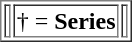<table style="float: right;" border="1">
<tr>
<td></td>
<td rowspan="2">† = <strong>Series</strong></td>
<td></td>
</tr>
</table>
